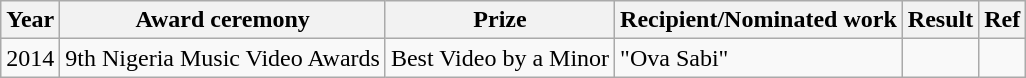<table class ="wikitable">
<tr>
<th>Year</th>
<th>Award ceremony</th>
<th>Prize</th>
<th>Recipient/Nominated work</th>
<th>Result</th>
<th>Ref</th>
</tr>
<tr>
<td>2014</td>
<td>9th Nigeria Music Video Awards</td>
<td>Best Video by a Minor</td>
<td>"Ova Sabi"</td>
<td></td>
<td></td>
</tr>
</table>
